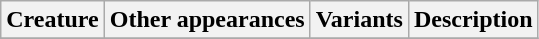<table class="wikitable">
<tr ">
<th>Creature</th>
<th>Other appearances</th>
<th>Variants</th>
<th>Description</th>
</tr>
<tr>
</tr>
</table>
